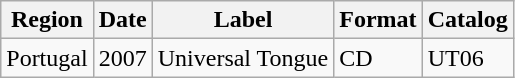<table class="wikitable">
<tr>
<th>Region</th>
<th>Date</th>
<th>Label</th>
<th>Format</th>
<th>Catalog</th>
</tr>
<tr>
<td>Portugal</td>
<td>2007</td>
<td>Universal Tongue</td>
<td>CD</td>
<td>UT06</td>
</tr>
</table>
